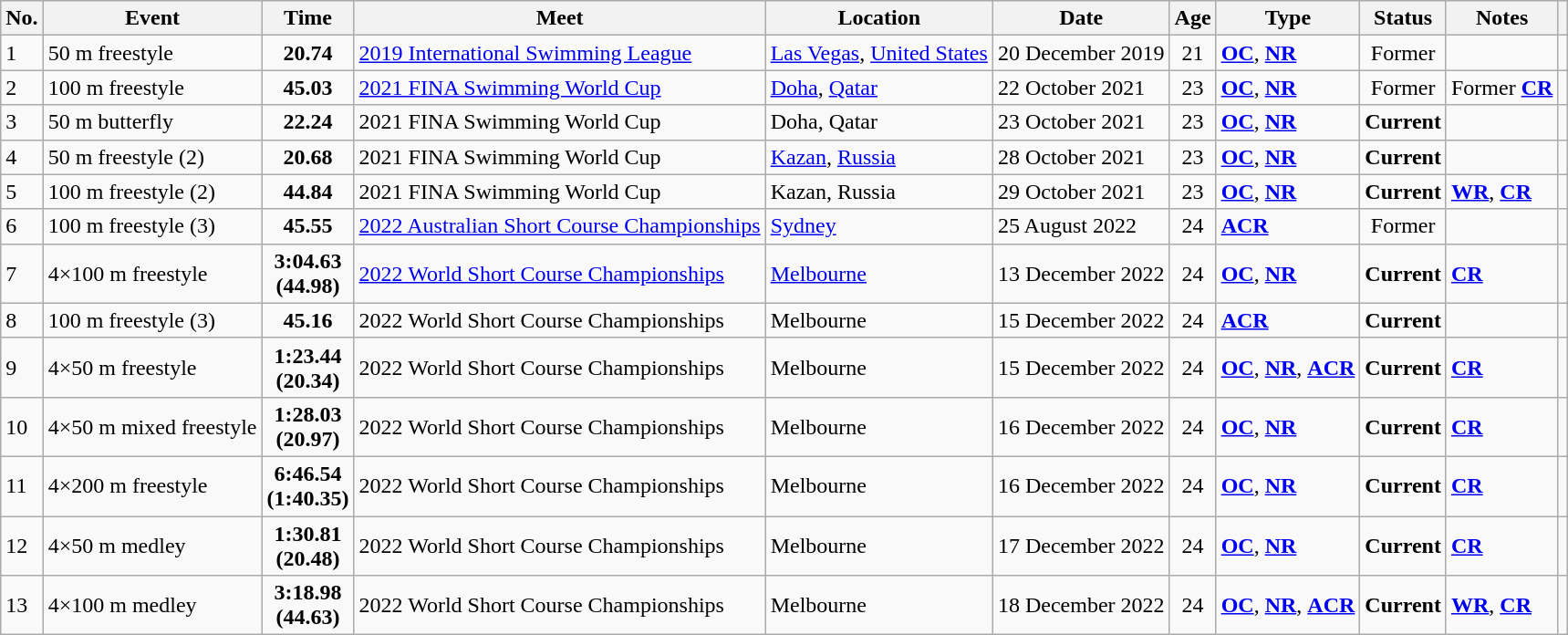<table class="wikitable sortable">
<tr>
<th>No.</th>
<th>Event</th>
<th>Time</th>
<th>Meet</th>
<th>Location</th>
<th>Date</th>
<th>Age</th>
<th>Type</th>
<th>Status</th>
<th>Notes</th>
<th></th>
</tr>
<tr>
<td>1</td>
<td>50 m freestyle</td>
<td style="text-align:center;"><strong>20.74</strong></td>
<td><a href='#'>2019 International Swimming League</a></td>
<td><a href='#'>Las Vegas</a>, <a href='#'>United States</a></td>
<td>20 December 2019</td>
<td style="text-align:center;">21</td>
<td><strong><a href='#'>OC</a></strong>, <strong><a href='#'>NR</a></strong></td>
<td style="text-align:center;">Former</td>
<td></td>
<td style="text-align:center;"></td>
</tr>
<tr>
<td>2</td>
<td>100 m freestyle</td>
<td style="text-align:center;"><strong>45.03</strong></td>
<td><a href='#'>2021 FINA Swimming World Cup</a></td>
<td><a href='#'>Doha</a>, <a href='#'>Qatar</a></td>
<td>22 October 2021</td>
<td style="text-align:center;">23</td>
<td><strong><a href='#'>OC</a></strong>, <strong><a href='#'>NR</a></strong></td>
<td style="text-align:center;">Former</td>
<td>Former <strong><a href='#'>CR</a></strong></td>
<td style="text-align:center;"></td>
</tr>
<tr>
<td>3</td>
<td>50 m butterfly</td>
<td style="text-align:center;"><strong>22.24</strong></td>
<td>2021 FINA Swimming World Cup</td>
<td>Doha, Qatar</td>
<td>23 October 2021</td>
<td style="text-align:center;">23</td>
<td><strong><a href='#'>OC</a></strong>, <strong><a href='#'>NR</a></strong></td>
<td style="text-align:center;"><strong>Current</strong></td>
<td></td>
<td style="text-align:center;"></td>
</tr>
<tr>
<td>4</td>
<td>50 m freestyle (2)</td>
<td style="text-align:center;"><strong>20.68</strong></td>
<td>2021 FINA Swimming World Cup</td>
<td><a href='#'>Kazan</a>, <a href='#'>Russia</a></td>
<td>28 October 2021</td>
<td style="text-align:center;">23</td>
<td><strong><a href='#'>OC</a></strong>, <strong><a href='#'>NR</a></strong></td>
<td style="text-align:center;"><strong>Current</strong></td>
<td></td>
<td style="text-align:center;"></td>
</tr>
<tr>
<td>5</td>
<td>100 m freestyle (2)</td>
<td style="text-align:center;"><strong>44.84</strong></td>
<td>2021 FINA Swimming World Cup</td>
<td>Kazan, Russia</td>
<td>29 October 2021</td>
<td style="text-align:center;">23</td>
<td><strong><a href='#'>OC</a></strong>, <strong><a href='#'>NR</a></strong></td>
<td style="text-align:center;"><strong>Current</strong></td>
<td><strong><a href='#'>WR</a></strong>, <strong><a href='#'>CR</a></strong></td>
<td style="text-align:center;"></td>
</tr>
<tr>
<td>6</td>
<td>100 m freestyle (3)</td>
<td style="text-align:center;"><strong>45.55</strong></td>
<td><a href='#'>2022 Australian Short Course Championships</a></td>
<td><a href='#'>Sydney</a></td>
<td>25 August 2022</td>
<td style="text-align:center;">24</td>
<td><strong><a href='#'>ACR</a></strong></td>
<td style="text-align:center;">Former</td>
<td></td>
<td style="text-align:center;"></td>
</tr>
<tr>
<td>7</td>
<td>4×100 m freestyle</td>
<td style="text-align:center;"><strong>3:04.63</strong><br><strong>(44.98)</strong></td>
<td><a href='#'>2022 World Short Course Championships</a></td>
<td><a href='#'>Melbourne</a></td>
<td>13 December 2022</td>
<td style="text-align:center;">24</td>
<td><strong><a href='#'>OC</a></strong>, <strong><a href='#'>NR</a></strong></td>
<td style="text-align:center;"><strong>Current</strong></td>
<td><strong><a href='#'>CR</a></strong></td>
<td style="text-align:center;"></td>
</tr>
<tr>
<td>8</td>
<td>100 m freestyle (3)</td>
<td style="text-align:center;"><strong>45.16</strong></td>
<td>2022 World Short Course Championships</td>
<td>Melbourne</td>
<td>15 December 2022</td>
<td style="text-align:center;">24</td>
<td><strong><a href='#'>ACR</a></strong></td>
<td style="text-align:center;"><strong>Current</strong></td>
<td></td>
<td style="text-align:center;"></td>
</tr>
<tr>
<td>9</td>
<td>4×50 m freestyle</td>
<td style="text-align:center;"><strong>1:23.44</strong><br><strong>(20.34)</strong></td>
<td>2022 World Short Course Championships</td>
<td>Melbourne</td>
<td>15 December 2022</td>
<td style="text-align:center;">24</td>
<td><strong><a href='#'>OC</a></strong>, <strong><a href='#'>NR</a></strong>, <strong><a href='#'>ACR</a></strong></td>
<td style="text-align:center;"><strong>Current</strong></td>
<td><strong><a href='#'>CR</a></strong></td>
<td style="text-align:center;"></td>
</tr>
<tr>
<td>10</td>
<td>4×50 m mixed freestyle</td>
<td style="text-align:center;"><strong>1:28.03</strong><br><strong>(20.97)</strong></td>
<td>2022 World Short Course Championships</td>
<td>Melbourne</td>
<td>16 December 2022</td>
<td style="text-align:center;">24</td>
<td><strong><a href='#'>OC</a></strong>, <strong><a href='#'>NR</a></strong></td>
<td style="text-align:center;"><strong>Current</strong></td>
<td><strong><a href='#'>CR</a></strong></td>
<td style="text-align:center;"></td>
</tr>
<tr>
<td>11</td>
<td>4×200 m freestyle</td>
<td style="text-align:center;"><strong>6:46.54</strong><br><strong>(1:40.35)</strong></td>
<td>2022 World Short Course Championships</td>
<td>Melbourne</td>
<td>16 December 2022</td>
<td style="text-align:center;">24</td>
<td><strong><a href='#'>OC</a></strong>, <strong><a href='#'>NR</a></strong></td>
<td style="text-align:center;"><strong>Current</strong></td>
<td><strong><a href='#'>CR</a></strong></td>
<td style="text-align:center;"></td>
</tr>
<tr>
<td>12</td>
<td>4×50 m medley</td>
<td style="text-align:center;"><strong>1:30.81</strong><br><strong>(20.48)</strong></td>
<td>2022 World Short Course Championships</td>
<td>Melbourne</td>
<td>17 December 2022</td>
<td style="text-align:center;">24</td>
<td><strong><a href='#'>OC</a></strong>, <strong><a href='#'>NR</a></strong></td>
<td style="text-align:center;"><strong>Current</strong></td>
<td><strong><a href='#'>CR</a></strong></td>
<td style="text-align:center;"></td>
</tr>
<tr>
<td>13</td>
<td>4×100 m medley</td>
<td style="text-align:center;"><strong>3:18.98<br>(44.63)</strong></td>
<td>2022 World Short Course Championships</td>
<td>Melbourne</td>
<td>18 December 2022</td>
<td style="text-align:center;">24</td>
<td><strong><a href='#'>OC</a></strong>, <strong><a href='#'>NR</a></strong>, <strong><a href='#'>ACR</a></strong></td>
<td style="text-align:center;"><strong>Current</strong></td>
<td><strong><a href='#'>WR</a></strong>, <strong><a href='#'>CR</a></strong></td>
<td style="text-align:center;"></td>
</tr>
</table>
